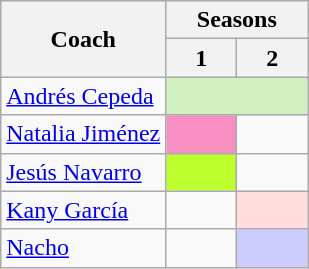<table class="wikitable">
<tr>
<th rowspan="2">Coach</th>
<th colspan="2">Seasons</th>
</tr>
<tr>
<th width="40">1</th>
<th width="40">2</th>
</tr>
<tr>
<td><a href='#'>Andrés Cepeda</a></td>
<td colspan="2" style="background:#d0f0c0"></td>
</tr>
<tr>
<td><a href='#'>Natalia Jiménez</a></td>
<td style="background:#f78fc2"></td>
<td></td>
</tr>
<tr>
<td><a href='#'>Jesús Navarro</a></td>
<td style="background:#bdff2f"></td>
<td></td>
</tr>
<tr>
<td><a href='#'>Kany García</a></td>
<td></td>
<td style="background:#ffdddd"></td>
</tr>
<tr>
<td><a href='#'>Nacho</a></td>
<td></td>
<td style="background:#ccf"></td>
</tr>
</table>
